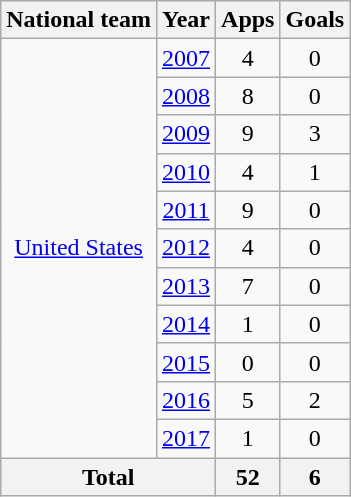<table class="wikitable" style="text-align:center">
<tr>
<th>National team</th>
<th>Year</th>
<th>Apps</th>
<th>Goals</th>
</tr>
<tr>
<td rowspan="11"><a href='#'>United States</a></td>
<td><a href='#'>2007</a></td>
<td>4</td>
<td>0</td>
</tr>
<tr>
<td><a href='#'>2008</a></td>
<td>8</td>
<td>0</td>
</tr>
<tr>
<td><a href='#'>2009</a></td>
<td>9</td>
<td>3</td>
</tr>
<tr>
<td><a href='#'>2010</a></td>
<td>4</td>
<td>1</td>
</tr>
<tr>
<td><a href='#'>2011</a></td>
<td>9</td>
<td>0</td>
</tr>
<tr>
<td><a href='#'>2012</a></td>
<td>4</td>
<td>0</td>
</tr>
<tr>
<td><a href='#'>2013</a></td>
<td>7</td>
<td>0</td>
</tr>
<tr>
<td><a href='#'>2014</a></td>
<td>1</td>
<td>0</td>
</tr>
<tr>
<td><a href='#'>2015</a></td>
<td>0</td>
<td>0</td>
</tr>
<tr>
<td><a href='#'>2016</a></td>
<td>5</td>
<td>2</td>
</tr>
<tr>
<td><a href='#'>2017</a></td>
<td>1</td>
<td>0</td>
</tr>
<tr>
<th colspan="2">Total</th>
<th>52</th>
<th>6</th>
</tr>
</table>
